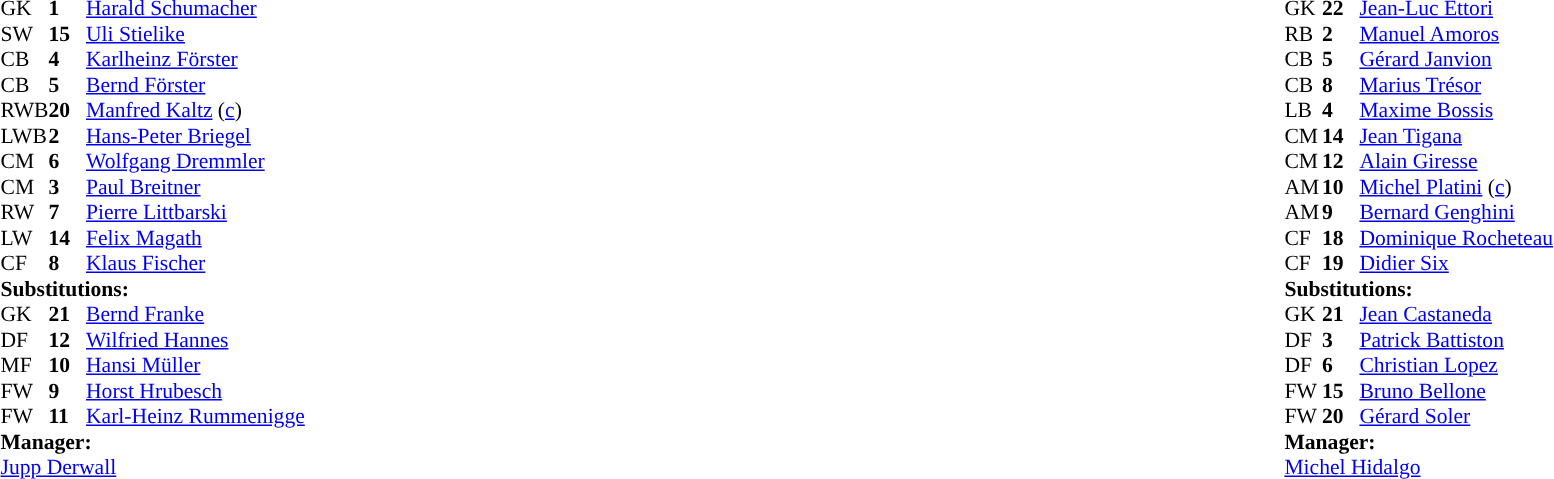<table style="width=100%">
<tr>
<td style="vertical-align:top;width:50%"><br><table style="font-size:90%" cellspacing="0" cellpadding="0">
<tr>
<th width="25"></th>
<th width="25"></th>
</tr>
<tr>
<td>GK</td>
<td><strong>1</strong></td>
<td><a href='#'>Harald Schumacher</a></td>
</tr>
<tr>
<td>SW</td>
<td><strong>15</strong></td>
<td><a href='#'>Uli Stielike</a></td>
</tr>
<tr>
<td>CB</td>
<td><strong>4</strong></td>
<td><a href='#'>Karlheinz Förster</a></td>
</tr>
<tr>
<td>CB</td>
<td><strong>5</strong></td>
<td><a href='#'>Bernd Förster</a></td>
<td></td>
</tr>
<tr>
<td>RWB</td>
<td><strong>20</strong></td>
<td><a href='#'>Manfred Kaltz</a> (<a href='#'>c</a>)</td>
</tr>
<tr>
<td>LWB</td>
<td><strong>2</strong></td>
<td><a href='#'>Hans-Peter Briegel</a></td>
<td></td>
<td></td>
</tr>
<tr>
<td>CM</td>
<td><strong>6</strong></td>
<td><a href='#'>Wolfgang Dremmler</a></td>
</tr>
<tr>
<td>CM</td>
<td><strong>3</strong></td>
<td><a href='#'>Paul Breitner</a></td>
</tr>
<tr>
<td>RW</td>
<td><strong>7</strong></td>
<td><a href='#'>Pierre Littbarski</a></td>
</tr>
<tr>
<td>LW</td>
<td><strong>14</strong></td>
<td><a href='#'>Felix Magath</a></td>
<td></td>
<td></td>
</tr>
<tr>
<td>CF</td>
<td><strong>8</strong></td>
<td><a href='#'>Klaus Fischer</a></td>
</tr>
<tr>
<td colspan=3><strong>Substitutions:</strong></td>
</tr>
<tr>
<td>GK</td>
<td><strong>21</strong></td>
<td><a href='#'>Bernd Franke</a></td>
</tr>
<tr>
<td>DF</td>
<td><strong>12</strong></td>
<td><a href='#'>Wilfried Hannes</a></td>
</tr>
<tr>
<td>MF</td>
<td><strong>10</strong></td>
<td><a href='#'>Hansi Müller</a></td>
</tr>
<tr>
<td>FW</td>
<td><strong>9</strong></td>
<td><a href='#'>Horst Hrubesch</a></td>
<td></td>
<td></td>
</tr>
<tr>
<td>FW</td>
<td><strong>11</strong></td>
<td><a href='#'>Karl-Heinz Rummenigge</a></td>
<td></td>
<td></td>
</tr>
<tr>
<td colspan=3><strong>Manager:</strong></td>
</tr>
<tr>
<td colspan="4"><a href='#'>Jupp Derwall</a></td>
</tr>
</table>
</td>
<td valign="top"></td>
<td valign="top" width="50%"><br><table style="font-size: 90%" cellspacing="0" cellpadding="0" align="center">
<tr>
<th width="25"></th>
<th width="25"></th>
</tr>
<tr>
<td>GK</td>
<td><strong>22</strong></td>
<td><a href='#'>Jean-Luc Ettori</a></td>
</tr>
<tr>
<td>RB</td>
<td><strong>2</strong></td>
<td><a href='#'>Manuel Amoros</a></td>
</tr>
<tr>
<td>CB</td>
<td><strong>5</strong></td>
<td><a href='#'>Gérard Janvion</a></td>
</tr>
<tr>
<td>CB</td>
<td><strong>8</strong></td>
<td><a href='#'>Marius Trésor</a></td>
</tr>
<tr>
<td>LB</td>
<td><strong>4</strong></td>
<td><a href='#'>Maxime Bossis</a></td>
</tr>
<tr>
<td>CM</td>
<td><strong>14</strong></td>
<td><a href='#'>Jean Tigana</a></td>
</tr>
<tr>
<td>CM</td>
<td><strong>12</strong></td>
<td><a href='#'>Alain Giresse</a></td>
<td></td>
</tr>
<tr>
<td>AM</td>
<td><strong>10</strong></td>
<td><a href='#'>Michel Platini</a> (<a href='#'>c</a>)</td>
</tr>
<tr>
<td>AM</td>
<td><strong>9</strong></td>
<td><a href='#'>Bernard Genghini</a></td>
<td></td>
<td></td>
</tr>
<tr>
<td>CF</td>
<td><strong>18</strong></td>
<td><a href='#'>Dominique Rocheteau</a></td>
</tr>
<tr>
<td>CF</td>
<td><strong>19</strong></td>
<td><a href='#'>Didier Six</a></td>
</tr>
<tr>
<td colspan=3><strong>Substitutions:</strong></td>
</tr>
<tr>
<td>GK</td>
<td><strong>21</strong></td>
<td><a href='#'>Jean Castaneda</a></td>
</tr>
<tr>
<td>DF</td>
<td><strong>3</strong></td>
<td><a href='#'>Patrick Battiston</a></td>
<td></td>
<td></td>
<td></td>
</tr>
<tr>
<td>DF</td>
<td><strong>6</strong></td>
<td><a href='#'>Christian Lopez</a></td>
<td></td>
<td></td>
</tr>
<tr>
<td>FW</td>
<td><strong>15</strong></td>
<td><a href='#'>Bruno Bellone</a></td>
</tr>
<tr>
<td>FW</td>
<td><strong>20</strong></td>
<td><a href='#'>Gérard Soler</a></td>
</tr>
<tr>
<td colspan=3><strong>Manager:</strong></td>
</tr>
<tr>
<td colspan="4"><a href='#'>Michel Hidalgo</a></td>
</tr>
</table>
</td>
</tr>
</table>
